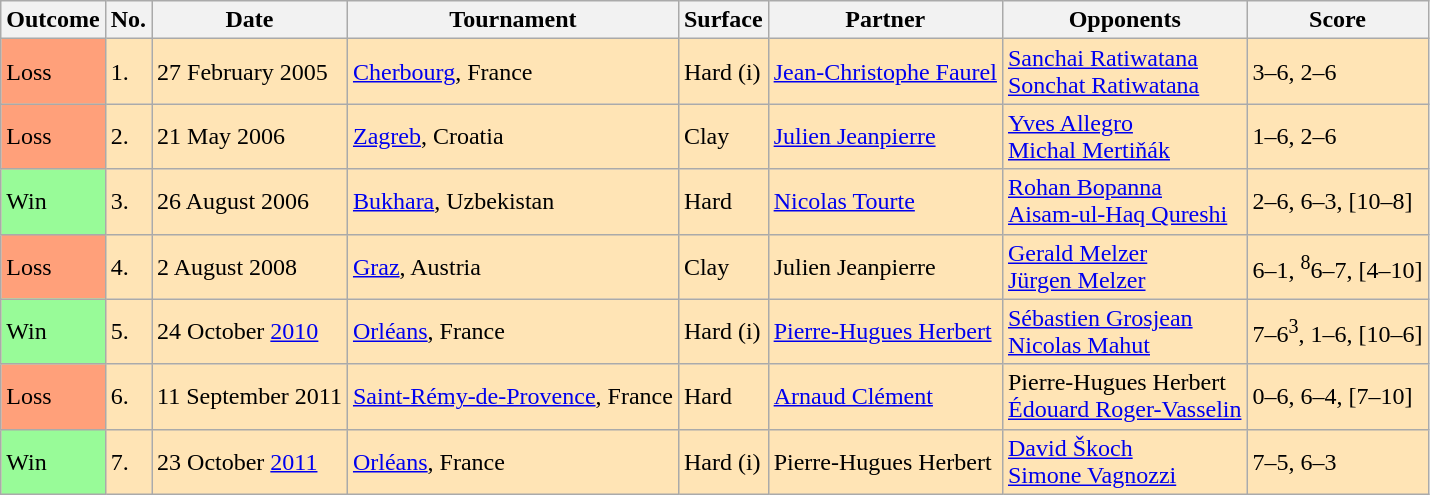<table class="sortable wikitable">
<tr>
<th>Outcome</th>
<th>No.</th>
<th>Date</th>
<th>Tournament</th>
<th>Surface</th>
<th>Partner</th>
<th>Opponents</th>
<th>Score</th>
</tr>
<tr style="background:moccasin">
<td style="background:#ffa07a;">Loss</td>
<td>1.</td>
<td>27 February 2005</td>
<td><a href='#'>Cherbourg</a>, France</td>
<td>Hard (i)</td>
<td> <a href='#'>Jean-Christophe Faurel</a></td>
<td> <a href='#'>Sanchai Ratiwatana</a> <br> <a href='#'>Sonchat Ratiwatana</a></td>
<td>3–6, 2–6</td>
</tr>
<tr style="background:moccasin">
<td style="background:#ffa07a;">Loss</td>
<td>2.</td>
<td>21 May 2006</td>
<td><a href='#'>Zagreb</a>, Croatia</td>
<td>Clay</td>
<td> <a href='#'>Julien Jeanpierre</a></td>
<td> <a href='#'>Yves Allegro</a> <br> <a href='#'>Michal Mertiňák</a></td>
<td>1–6, 2–6</td>
</tr>
<tr style="background:moccasin">
<td style="background:#98fb98;">Win</td>
<td>3.</td>
<td>26 August 2006</td>
<td><a href='#'>Bukhara</a>, Uzbekistan</td>
<td>Hard</td>
<td> <a href='#'>Nicolas Tourte</a></td>
<td> <a href='#'>Rohan Bopanna</a> <br>  <a href='#'>Aisam-ul-Haq Qureshi</a></td>
<td>2–6, 6–3, [10–8]</td>
</tr>
<tr style="background:moccasin">
<td style="background:#ffa07a;">Loss</td>
<td>4.</td>
<td>2 August 2008</td>
<td><a href='#'>Graz</a>, Austria</td>
<td>Clay</td>
<td> Julien Jeanpierre</td>
<td> <a href='#'>Gerald Melzer</a> <br> <a href='#'>Jürgen Melzer</a></td>
<td>6–1, <sup>8</sup>6–7, [4–10]</td>
</tr>
<tr style="background:moccasin">
<td style="background:#98fb98;">Win</td>
<td>5.</td>
<td>24 October <a href='#'>2010</a></td>
<td><a href='#'>Orléans</a>, France</td>
<td>Hard (i)</td>
<td> <a href='#'>Pierre-Hugues Herbert</a></td>
<td> <a href='#'>Sébastien Grosjean</a> <br>  <a href='#'>Nicolas Mahut</a></td>
<td>7–6<sup>3</sup>, 1–6, [10–6]</td>
</tr>
<tr style="background:moccasin">
<td style="background:#ffa07a;">Loss</td>
<td>6.</td>
<td>11 September 2011</td>
<td><a href='#'>Saint-Rémy-de-Provence</a>, France</td>
<td>Hard</td>
<td> <a href='#'>Arnaud Clément</a></td>
<td> Pierre-Hugues Herbert <br> <a href='#'>Édouard Roger-Vasselin</a></td>
<td>0–6, 6–4, [7–10]</td>
</tr>
<tr style="background:moccasin">
<td style="background:#98fb98;">Win</td>
<td>7.</td>
<td>23 October <a href='#'>2011</a></td>
<td><a href='#'>Orléans</a>, France</td>
<td>Hard (i)</td>
<td> Pierre-Hugues Herbert</td>
<td> <a href='#'>David Škoch</a> <br>  <a href='#'>Simone Vagnozzi</a></td>
<td>7–5, 6–3</td>
</tr>
</table>
